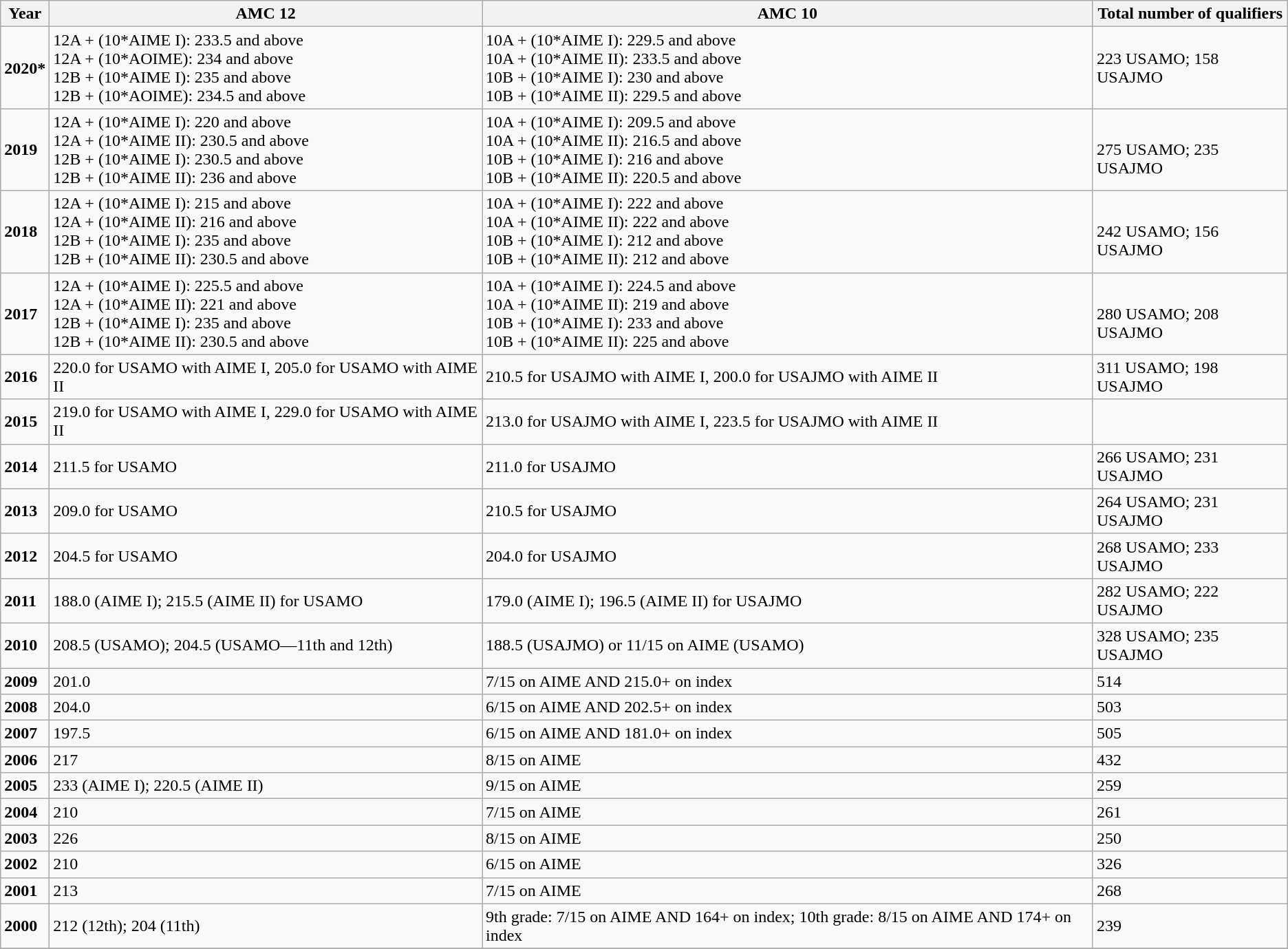<table class="wikitable">
<tr>
<th>Year</th>
<th>AMC 12</th>
<th>AMC 10</th>
<th>Total number of qualifiers</th>
</tr>
<tr>
<td><strong>2020*</strong></td>
<td>12A + (10*AIME I): 233.5 and above<br>12A + (10*AOIME): 234 and above<br>12B + (10*AIME I): 235 and above<br>12B + (10*AOIME): 234.5 and above</td>
<td>10A + (10*AIME I): 229.5 and above<br>10A + (10*AIME II): 233.5 and above<br>10B + (10*AIME I): 230 and above<br>10B + (10*AIME II): 229.5 and above</td>
<td>223 USAMO; 158 USAJMO</td>
</tr>
<tr>
<td><strong>2019</strong></td>
<td>12A + (10*AIME I): 220 and above<br>12A + (10*AIME II): 230.5 and above<br>12B + (10*AIME I): 230.5 and above<br>12B + (10*AIME II): 236 and above</td>
<td>10A + (10*AIME I): 209.5 and above<br>10A + (10*AIME II): 216.5 and above<br>10B + (10*AIME I): 216 and above<br>10B + (10*AIME II): 220.5 and above</td>
<td><br>275 USAMO; 235 USAJMO</td>
</tr>
<tr>
<td><strong>2018</strong></td>
<td>12A + (10*AIME I): 215 and above<br>12A + (10*AIME II): 216 and above<br>12B + (10*AIME I): 235 and above<br>12B + (10*AIME II): 230.5 and above</td>
<td>10A + (10*AIME I): 222 and above<br>10A + (10*AIME II): 222 and above<br>10B + (10*AIME I): 212 and above<br>10B + (10*AIME II): 212 and above</td>
<td><br>242 USAMO; 156 USAJMO</td>
</tr>
<tr>
<td><strong>2017</strong></td>
<td>12A + (10*AIME I): 225.5 and above<br>12A + (10*AIME II): 221 and above<br>12B + (10*AIME I): 235 and above<br>12B + (10*AIME II): 230.5 and above</td>
<td>10A + (10*AIME I): 224.5 and above<br>10A + (10*AIME II): 219 and above<br>10B + (10*AIME I): 233 and above<br>10B + (10*AIME II): 225 and above</td>
<td><br>280 USAMO; 208 USAJMO</td>
</tr>
<tr>
<td><strong>2016</strong></td>
<td>220.0 for USAMO with AIME I, 205.0 for USAMO with AIME II</td>
<td>210.5 for USAJMO with AIME I, 200.0 for USAJMO with AIME II</td>
<td>311 USAMO; 198 USAJMO</td>
</tr>
<tr>
<td><strong>2015</strong></td>
<td>219.0 for USAMO with AIME I, 229.0 for USAMO with AIME II</td>
<td>213.0 for USAJMO with AIME I, 223.5 for USAJMO with AIME II</td>
<td></td>
</tr>
<tr>
<td><strong>2014</strong></td>
<td>211.5 for USAMO</td>
<td>211.0 for USAJMO</td>
<td>266 USAMO; 231 USAJMO</td>
</tr>
<tr>
<td><strong>2013</strong></td>
<td>209.0 for USAMO</td>
<td>210.5 for USAJMO</td>
<td>264 USAMO; 231 USAJMO</td>
</tr>
<tr>
<td><strong>2012</strong></td>
<td>204.5 for USAMO</td>
<td>204.0 for USAJMO</td>
<td>268 USAMO; 233 USAJMO</td>
</tr>
<tr>
<td><strong>2011</strong></td>
<td>188.0 (AIME I); 215.5 (AIME II) for USAMO</td>
<td>179.0 (AIME I); 196.5 (AIME II) for USAJMO</td>
<td>282 USAMO; 222 USAJMO</td>
</tr>
<tr>
<td><strong>2010</strong></td>
<td>208.5 (USAMO); 204.5 (USAMO—11th and 12th)</td>
<td>188.5 (USAJMO) or 11/15 on AIME (USAMO)</td>
<td>328 USAMO; 235 USAJMO</td>
</tr>
<tr>
<td><strong>2009</strong></td>
<td>201.0</td>
<td>7/15 on AIME AND 215.0+ on index</td>
<td>514</td>
</tr>
<tr>
<td><strong>2008</strong></td>
<td>204.0</td>
<td>6/15 on AIME AND 202.5+ on index</td>
<td>503</td>
</tr>
<tr>
<td><strong>2007</strong></td>
<td>197.5</td>
<td>6/15 on AIME AND 181.0+ on index</td>
<td>505</td>
</tr>
<tr>
<td><strong>2006</strong></td>
<td>217</td>
<td>8/15 on AIME</td>
<td>432</td>
</tr>
<tr>
<td><strong>2005</strong></td>
<td>233 (AIME I); 220.5 (AIME II)</td>
<td>9/15 on AIME</td>
<td>259</td>
</tr>
<tr>
<td><strong>2004</strong></td>
<td>210</td>
<td>7/15 on AIME</td>
<td>261</td>
</tr>
<tr>
<td><strong>2003</strong></td>
<td>226</td>
<td>8/15 on AIME</td>
<td>250</td>
</tr>
<tr>
<td><strong>2002</strong></td>
<td>210</td>
<td>6/15 on AIME</td>
<td>326</td>
</tr>
<tr>
<td><strong>2001</strong></td>
<td>213</td>
<td>7/15 on AIME</td>
<td>268</td>
</tr>
<tr>
<td><strong>2000</strong></td>
<td>212 (12th); 204 (11th)</td>
<td>9th grade: 7/15 on AIME AND 164+ on index; 10th grade: 8/15 on AIME AND 174+ on index</td>
<td>239</td>
</tr>
<tr>
</tr>
</table>
